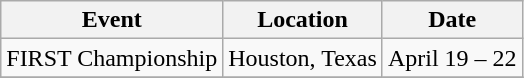<table class="wikitable">
<tr>
<th>Event</th>
<th>Location</th>
<th>Date</th>
</tr>
<tr>
<td>FIRST Championship</td>
<td>Houston, Texas</td>
<td>April 19 – 22</td>
</tr>
<tr>
</tr>
</table>
